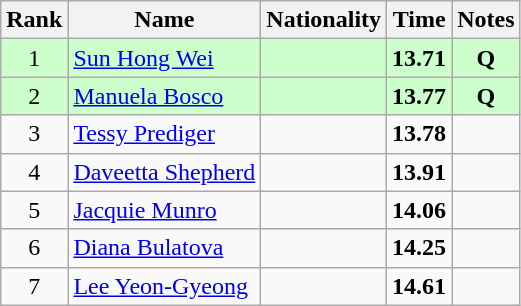<table class="wikitable sortable" style="text-align:center">
<tr>
<th>Rank</th>
<th>Name</th>
<th>Nationality</th>
<th>Time</th>
<th>Notes</th>
</tr>
<tr bgcolor=ccffcc>
<td>1</td>
<td align=left><a href='#'>Sun Hong Wei</a></td>
<td align=left></td>
<td><strong>13.71</strong></td>
<td><strong>Q</strong></td>
</tr>
<tr bgcolor=ccffcc>
<td>2</td>
<td align=left><a href='#'>Manuela Bosco</a></td>
<td align=left></td>
<td><strong>13.77</strong></td>
<td><strong>Q</strong></td>
</tr>
<tr>
<td>3</td>
<td align=left><a href='#'>Tessy Prediger</a></td>
<td align=left></td>
<td><strong>13.78</strong></td>
<td></td>
</tr>
<tr>
<td>4</td>
<td align=left><a href='#'>Daveetta Shepherd</a></td>
<td align=left></td>
<td><strong>13.91</strong></td>
<td></td>
</tr>
<tr>
<td>5</td>
<td align=left><a href='#'>Jacquie Munro</a></td>
<td align=left></td>
<td><strong>14.06</strong></td>
<td></td>
</tr>
<tr>
<td>6</td>
<td align=left><a href='#'>Diana Bulatova</a></td>
<td align=left></td>
<td><strong>14.25</strong></td>
<td></td>
</tr>
<tr>
<td>7</td>
<td align=left><a href='#'>Lee Yeon-Gyeong</a></td>
<td align=left></td>
<td><strong>14.61</strong></td>
<td></td>
</tr>
</table>
